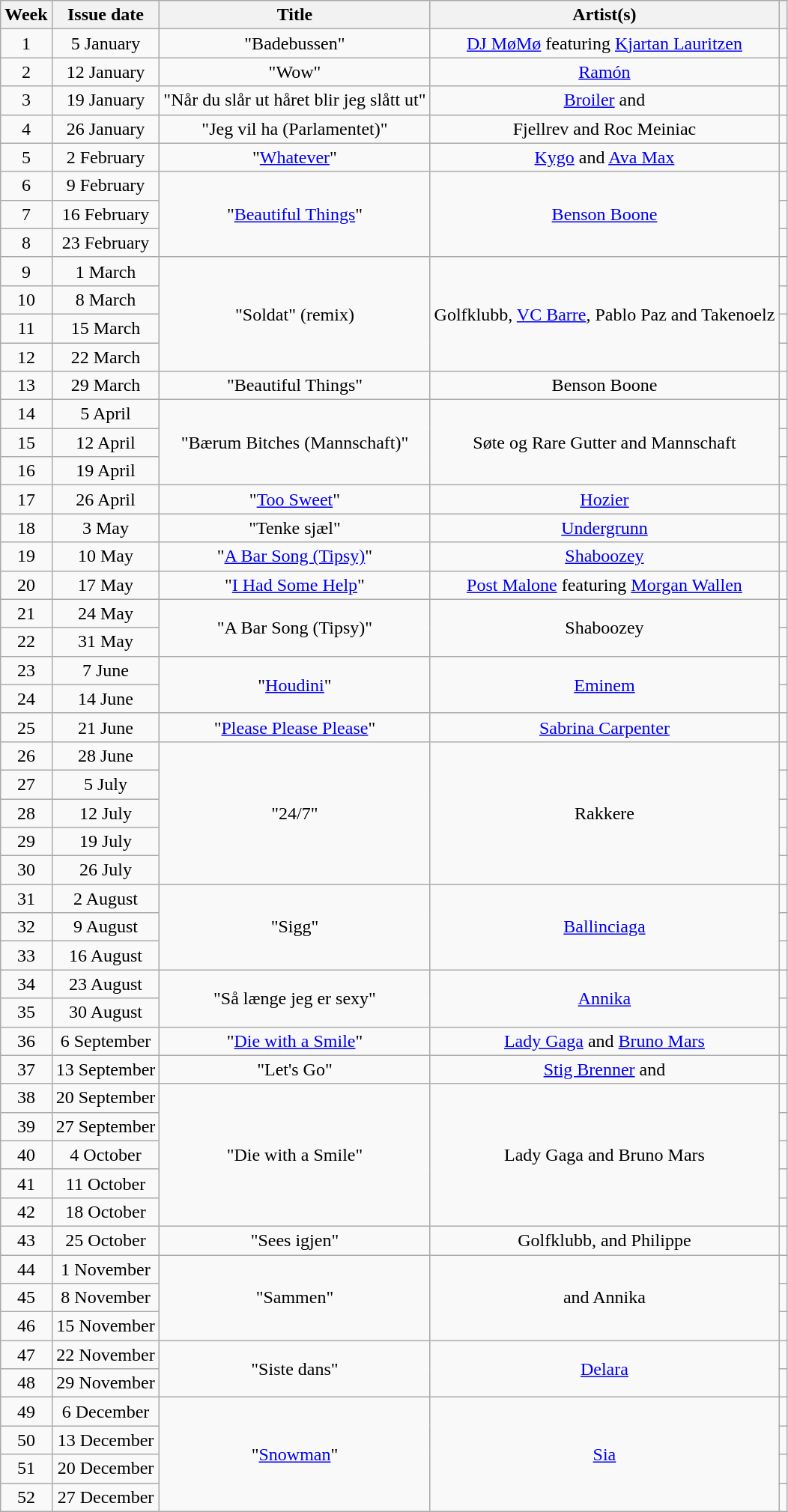<table class="wikitable" style="text-align:center;">
<tr>
<th scope="col">Week</th>
<th scope="col">Issue date</th>
<th scope="col">Title</th>
<th scope="col">Artist(s)</th>
<th scope="col"></th>
</tr>
<tr>
<td>1</td>
<td>5 January</td>
<td>"Badebussen"</td>
<td><a href='#'>DJ MøMø</a> featuring <a href='#'>Kjartan Lauritzen</a></td>
<td></td>
</tr>
<tr>
<td>2</td>
<td>12 January</td>
<td>"Wow"</td>
<td><a href='#'>Ramón</a></td>
<td></td>
</tr>
<tr>
<td>3</td>
<td>19 January</td>
<td>"Når du slår ut håret blir jeg slått ut"</td>
<td><a href='#'>Broiler</a> and </td>
<td></td>
</tr>
<tr>
<td>4</td>
<td>26 January</td>
<td>"Jeg vil ha (Parlamentet)"</td>
<td>Fjellrev and Roc Meiniac</td>
<td></td>
</tr>
<tr>
<td>5</td>
<td>2 February</td>
<td>"<a href='#'>Whatever</a>"</td>
<td><a href='#'>Kygo</a> and <a href='#'>Ava Max</a></td>
<td></td>
</tr>
<tr>
<td>6</td>
<td>9 February</td>
<td rowspan="3">"<a href='#'>Beautiful Things</a>"</td>
<td rowspan="3"><a href='#'>Benson Boone</a></td>
<td></td>
</tr>
<tr>
<td>7</td>
<td>16 February</td>
<td></td>
</tr>
<tr>
<td>8</td>
<td>23 February</td>
<td></td>
</tr>
<tr>
<td>9</td>
<td>1 March</td>
<td rowspan="4">"Soldat" (remix)</td>
<td rowspan="4">Golfklubb, <a href='#'>VC Barre</a>, Pablo Paz and Takenoelz</td>
<td></td>
</tr>
<tr>
<td>10</td>
<td>8 March</td>
<td></td>
</tr>
<tr>
<td>11</td>
<td>15 March</td>
<td></td>
</tr>
<tr>
<td>12</td>
<td>22 March</td>
<td></td>
</tr>
<tr>
<td>13</td>
<td>29 March</td>
<td>"Beautiful Things"</td>
<td>Benson Boone</td>
<td></td>
</tr>
<tr>
<td>14</td>
<td>5 April</td>
<td rowspan="3">"Bærum Bitches (Mannschaft)"</td>
<td rowspan="3">Søte og Rare Gutter and Mannschaft</td>
<td></td>
</tr>
<tr>
<td>15</td>
<td>12 April</td>
<td></td>
</tr>
<tr>
<td>16</td>
<td>19 April</td>
<td></td>
</tr>
<tr>
<td>17</td>
<td>26 April</td>
<td>"<a href='#'>Too Sweet</a>"</td>
<td><a href='#'>Hozier</a></td>
<td></td>
</tr>
<tr>
<td>18</td>
<td>3 May</td>
<td>"Tenke sjæl"</td>
<td><a href='#'>Undergrunn</a></td>
<td></td>
</tr>
<tr>
<td>19</td>
<td>10 May</td>
<td>"<a href='#'>A Bar Song (Tipsy)</a>"</td>
<td><a href='#'>Shaboozey</a></td>
<td></td>
</tr>
<tr>
<td>20</td>
<td>17 May</td>
<td>"<a href='#'>I Had Some Help</a>"</td>
<td><a href='#'>Post Malone</a> featuring <a href='#'>Morgan Wallen</a></td>
<td></td>
</tr>
<tr>
<td>21</td>
<td>24 May</td>
<td rowspan="2">"A Bar Song (Tipsy)"</td>
<td rowspan="2">Shaboozey</td>
<td></td>
</tr>
<tr>
<td>22</td>
<td>31 May</td>
<td></td>
</tr>
<tr>
<td>23</td>
<td>7 June</td>
<td rowspan="2">"<a href='#'>Houdini</a>"</td>
<td rowspan="2"><a href='#'>Eminem</a></td>
<td></td>
</tr>
<tr>
<td>24</td>
<td>14 June</td>
<td></td>
</tr>
<tr>
<td>25</td>
<td>21 June</td>
<td>"<a href='#'>Please Please Please</a>"</td>
<td><a href='#'>Sabrina Carpenter</a></td>
<td></td>
</tr>
<tr>
<td>26</td>
<td>28 June</td>
<td rowspan="5">"24/7"</td>
<td rowspan="5">Rakkere</td>
<td></td>
</tr>
<tr>
<td>27</td>
<td>5 July</td>
<td></td>
</tr>
<tr>
<td>28</td>
<td>12 July</td>
<td></td>
</tr>
<tr>
<td>29</td>
<td>19 July</td>
<td></td>
</tr>
<tr>
<td>30</td>
<td>26 July</td>
<td></td>
</tr>
<tr>
<td>31</td>
<td>2 August</td>
<td rowspan="3">"Sigg"</td>
<td rowspan="3"><a href='#'>Ballinciaga</a></td>
<td></td>
</tr>
<tr>
<td>32</td>
<td>9 August</td>
<td></td>
</tr>
<tr>
<td>33</td>
<td>16 August</td>
<td></td>
</tr>
<tr>
<td>34</td>
<td>23 August</td>
<td rowspan="2">"Så længe jeg er sexy"</td>
<td rowspan="2"><a href='#'>Annika</a></td>
<td></td>
</tr>
<tr>
<td>35</td>
<td>30 August</td>
<td></td>
</tr>
<tr>
<td>36</td>
<td>6 September</td>
<td>"<a href='#'>Die with a Smile</a>"</td>
<td><a href='#'>Lady Gaga</a> and <a href='#'>Bruno Mars</a></td>
<td></td>
</tr>
<tr>
<td>37</td>
<td>13 September</td>
<td>"Let's Go"</td>
<td><a href='#'>Stig Brenner</a> and </td>
<td></td>
</tr>
<tr>
<td>38</td>
<td>20 September</td>
<td rowspan="5">"Die with a Smile"</td>
<td rowspan="5">Lady Gaga and Bruno Mars</td>
<td></td>
</tr>
<tr>
<td>39</td>
<td>27 September</td>
<td></td>
</tr>
<tr>
<td>40</td>
<td>4 October</td>
<td></td>
</tr>
<tr>
<td>41</td>
<td>11 October</td>
<td></td>
</tr>
<tr>
<td>42</td>
<td>18 October</td>
<td></td>
</tr>
<tr>
<td>43</td>
<td>25 October</td>
<td>"Sees igjen"</td>
<td>Golfklubb,  and Philippe</td>
<td></td>
</tr>
<tr>
<td>44</td>
<td>1 November</td>
<td rowspan="3">"Sammen"</td>
<td rowspan="3"> and Annika</td>
<td></td>
</tr>
<tr>
<td>45</td>
<td>8 November</td>
<td></td>
</tr>
<tr>
<td>46</td>
<td>15 November</td>
<td></td>
</tr>
<tr>
<td>47</td>
<td>22 November</td>
<td rowspan="2">"Siste dans"</td>
<td rowspan="2"><a href='#'>Delara</a></td>
<td></td>
</tr>
<tr>
<td>48</td>
<td>29 November</td>
<td></td>
</tr>
<tr>
<td>49</td>
<td>6 December</td>
<td rowspan="4">"<a href='#'>Snowman</a>"</td>
<td rowspan="4"><a href='#'>Sia</a></td>
<td></td>
</tr>
<tr>
<td>50</td>
<td>13 December</td>
<td></td>
</tr>
<tr>
<td>51</td>
<td>20 December</td>
<td></td>
</tr>
<tr>
<td>52</td>
<td>27 December</td>
<td></td>
</tr>
</table>
